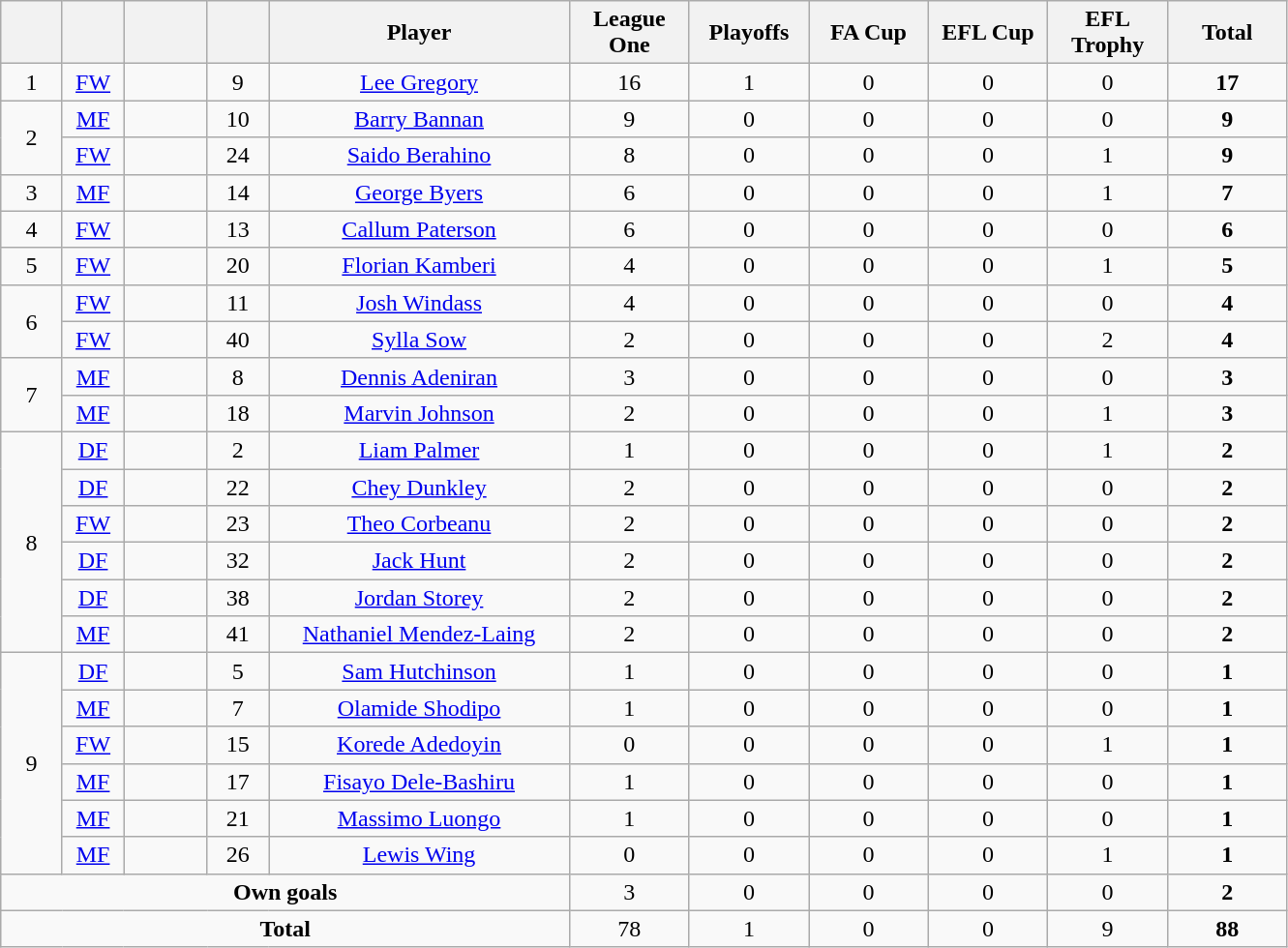<table class="wikitable" style="text-align:center">
<tr>
<th style="width:35px"></th>
<th style="width:35px"></th>
<th style="width:50px"></th>
<th style="width:35px"></th>
<th style="width:200px">Player</th>
<th style="width:75px">League One</th>
<th style="width:75px">Playoffs</th>
<th style="width:75px">FA Cup</th>
<th style="width:75px">EFL Cup</th>
<th style="width:75px">EFL Trophy</th>
<th style="width:75px">Total</th>
</tr>
<tr>
<td rowspan=1>1</td>
<td><a href='#'>FW</a></td>
<td></td>
<td>9</td>
<td><a href='#'>Lee Gregory</a></td>
<td>16</td>
<td>1</td>
<td>0</td>
<td>0</td>
<td>0</td>
<td><strong>17</strong></td>
</tr>
<tr>
<td rowspan=2>2</td>
<td><a href='#'>MF</a></td>
<td></td>
<td>10</td>
<td><a href='#'>Barry Bannan</a></td>
<td>9</td>
<td>0</td>
<td>0</td>
<td>0</td>
<td>0</td>
<td><strong>9</strong></td>
</tr>
<tr>
<td><a href='#'>FW</a></td>
<td></td>
<td>24</td>
<td><a href='#'>Saido Berahino</a></td>
<td>8</td>
<td>0</td>
<td>0</td>
<td>0</td>
<td>1</td>
<td><strong>9</strong></td>
</tr>
<tr>
<td rowspan=1>3</td>
<td><a href='#'>MF</a></td>
<td></td>
<td>14</td>
<td><a href='#'>George Byers</a></td>
<td>6</td>
<td>0</td>
<td>0</td>
<td>0</td>
<td>1</td>
<td><strong>7</strong></td>
</tr>
<tr>
<td rowspan=1>4</td>
<td><a href='#'>FW</a></td>
<td></td>
<td>13</td>
<td><a href='#'>Callum Paterson</a></td>
<td>6</td>
<td>0</td>
<td>0</td>
<td>0</td>
<td>0</td>
<td><strong>6</strong></td>
</tr>
<tr>
<td rowspan=1>5</td>
<td><a href='#'>FW</a></td>
<td></td>
<td>20</td>
<td><a href='#'>Florian Kamberi</a></td>
<td>4</td>
<td>0</td>
<td>0</td>
<td>0</td>
<td>1</td>
<td><strong>5</strong></td>
</tr>
<tr>
<td rowspan=2>6</td>
<td><a href='#'>FW</a></td>
<td></td>
<td>11</td>
<td><a href='#'>Josh Windass</a></td>
<td>4</td>
<td>0</td>
<td>0</td>
<td>0</td>
<td>0</td>
<td><strong>4</strong></td>
</tr>
<tr>
<td><a href='#'>FW</a></td>
<td></td>
<td>40</td>
<td><a href='#'>Sylla Sow</a></td>
<td>2</td>
<td>0</td>
<td>0</td>
<td>0</td>
<td>2</td>
<td><strong>4</strong></td>
</tr>
<tr>
<td rowspan=2>7</td>
<td><a href='#'>MF</a></td>
<td></td>
<td>8</td>
<td><a href='#'>Dennis Adeniran</a></td>
<td>3</td>
<td>0</td>
<td>0</td>
<td>0</td>
<td>0</td>
<td><strong>3</strong></td>
</tr>
<tr>
<td><a href='#'>MF</a></td>
<td></td>
<td>18</td>
<td><a href='#'>Marvin Johnson</a></td>
<td>2</td>
<td>0</td>
<td>0</td>
<td>0</td>
<td>1</td>
<td><strong>3</strong></td>
</tr>
<tr>
<td rowspan=6>8</td>
<td><a href='#'>DF</a></td>
<td></td>
<td>2</td>
<td><a href='#'>Liam Palmer</a></td>
<td>1</td>
<td>0</td>
<td>0</td>
<td>0</td>
<td>1</td>
<td><strong>2</strong></td>
</tr>
<tr>
<td><a href='#'>DF</a></td>
<td></td>
<td>22</td>
<td><a href='#'>Chey Dunkley</a></td>
<td>2</td>
<td>0</td>
<td>0</td>
<td>0</td>
<td>0</td>
<td><strong>2</strong></td>
</tr>
<tr>
<td><a href='#'>FW</a></td>
<td></td>
<td>23</td>
<td><a href='#'>Theo Corbeanu</a></td>
<td>2</td>
<td>0</td>
<td>0</td>
<td>0</td>
<td>0</td>
<td><strong>2</strong></td>
</tr>
<tr>
<td><a href='#'>DF</a></td>
<td></td>
<td>32</td>
<td><a href='#'>Jack Hunt</a></td>
<td>2</td>
<td>0</td>
<td>0</td>
<td>0</td>
<td>0</td>
<td><strong>2</strong></td>
</tr>
<tr>
<td><a href='#'>DF</a></td>
<td></td>
<td>38</td>
<td><a href='#'>Jordan Storey</a></td>
<td>2</td>
<td>0</td>
<td>0</td>
<td>0</td>
<td>0</td>
<td><strong>2</strong></td>
</tr>
<tr>
<td><a href='#'>MF</a></td>
<td></td>
<td>41</td>
<td><a href='#'>Nathaniel Mendez-Laing</a></td>
<td>2</td>
<td>0</td>
<td>0</td>
<td>0</td>
<td>0</td>
<td><strong>2</strong></td>
</tr>
<tr>
<td rowspan=6>9</td>
<td><a href='#'>DF</a></td>
<td></td>
<td>5</td>
<td><a href='#'>Sam Hutchinson</a></td>
<td>1</td>
<td>0</td>
<td>0</td>
<td>0</td>
<td>0</td>
<td><strong>1</strong></td>
</tr>
<tr>
<td><a href='#'>MF</a></td>
<td></td>
<td>7</td>
<td><a href='#'>Olamide Shodipo</a></td>
<td>1</td>
<td>0</td>
<td>0</td>
<td>0</td>
<td>0</td>
<td><strong>1</strong></td>
</tr>
<tr>
<td><a href='#'>FW</a></td>
<td></td>
<td>15</td>
<td><a href='#'>Korede Adedoyin</a></td>
<td>0</td>
<td>0</td>
<td>0</td>
<td>0</td>
<td>1</td>
<td><strong>1</strong></td>
</tr>
<tr>
<td><a href='#'>MF</a></td>
<td></td>
<td>17</td>
<td><a href='#'>Fisayo Dele-Bashiru</a></td>
<td>1</td>
<td>0</td>
<td>0</td>
<td>0</td>
<td>0</td>
<td><strong>1</strong></td>
</tr>
<tr>
<td><a href='#'>MF</a></td>
<td></td>
<td>21</td>
<td><a href='#'>Massimo Luongo</a></td>
<td>1</td>
<td>0</td>
<td>0</td>
<td>0</td>
<td>0</td>
<td><strong>1</strong></td>
</tr>
<tr>
<td><a href='#'>MF</a></td>
<td></td>
<td>26</td>
<td><a href='#'>Lewis Wing</a></td>
<td>0</td>
<td>0</td>
<td>0</td>
<td>0</td>
<td>1</td>
<td><strong>1</strong></td>
</tr>
<tr>
<td colspan="5"><strong>Own goals</strong></td>
<td>3</td>
<td>0</td>
<td>0</td>
<td>0</td>
<td>0</td>
<td><strong>2</strong></td>
</tr>
<tr>
<td colspan="5"><strong>Total</strong></td>
<td>78</td>
<td>1</td>
<td>0</td>
<td>0</td>
<td>9</td>
<td><strong>88</strong></td>
</tr>
</table>
